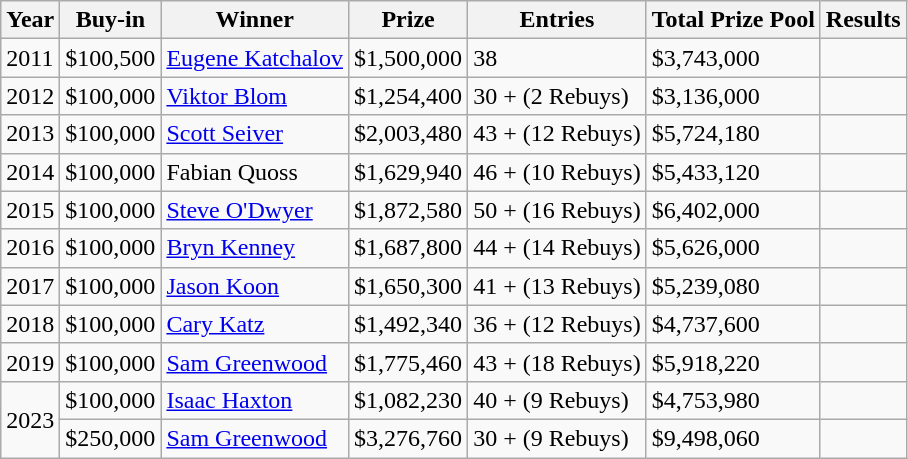<table class="wikitable sortable">
<tr>
<th bgcolor="#FFEBAD">Year</th>
<th bgcolor="#FFEBAD">Buy-in</th>
<th bgcolor="#FFEBAD">Winner</th>
<th bgcolor="#FFEBAD">Prize</th>
<th bgcolor="#FFEBAD">Entries</th>
<th bgcolor="#FFEBAD">Total Prize Pool</th>
<th bgcolor="#FFEBAD">Results</th>
</tr>
<tr>
<td>2011</td>
<td>$100,500</td>
<td> <a href='#'>Eugene Katchalov</a></td>
<td>$1,500,000</td>
<td>38</td>
<td>$3,743,000</td>
<td></td>
</tr>
<tr>
<td>2012</td>
<td>$100,000</td>
<td> <a href='#'>Viktor Blom</a></td>
<td>$1,254,400</td>
<td>30 + (2 Rebuys)</td>
<td>$3,136,000</td>
<td></td>
</tr>
<tr>
<td>2013</td>
<td>$100,000</td>
<td> <a href='#'>Scott Seiver</a></td>
<td>$2,003,480</td>
<td>43 + (12 Rebuys)</td>
<td>$5,724,180</td>
<td></td>
</tr>
<tr>
<td>2014</td>
<td>$100,000</td>
<td> Fabian Quoss</td>
<td>$1,629,940</td>
<td>46 + (10 Rebuys)</td>
<td>$5,433,120</td>
<td></td>
</tr>
<tr>
<td>2015</td>
<td>$100,000</td>
<td> <a href='#'>Steve O'Dwyer</a></td>
<td>$1,872,580</td>
<td>50 + (16 Rebuys)</td>
<td>$6,402,000</td>
<td></td>
</tr>
<tr>
<td>2016</td>
<td>$100,000</td>
<td> <a href='#'>Bryn Kenney</a></td>
<td>$1,687,800</td>
<td>44 + (14 Rebuys)</td>
<td>$5,626,000</td>
<td></td>
</tr>
<tr>
<td>2017</td>
<td>$100,000</td>
<td> <a href='#'>Jason Koon</a></td>
<td>$1,650,300</td>
<td>41 + (13 Rebuys)</td>
<td>$5,239,080</td>
<td></td>
</tr>
<tr>
<td>2018</td>
<td>$100,000</td>
<td> <a href='#'>Cary Katz</a></td>
<td>$1,492,340</td>
<td>36 + (12 Rebuys)</td>
<td>$4,737,600</td>
<td></td>
</tr>
<tr>
<td>2019</td>
<td>$100,000</td>
<td> <a href='#'>Sam Greenwood</a></td>
<td>$1,775,460</td>
<td>43 + (18 Rebuys)</td>
<td>$5,918,220</td>
<td></td>
</tr>
<tr>
<td rowspan="2">2023</td>
<td>$100,000</td>
<td> <a href='#'>Isaac Haxton</a></td>
<td>$1,082,230</td>
<td>40 + (9 Rebuys)</td>
<td>$4,753,980</td>
<td></td>
</tr>
<tr>
<td>$250,000</td>
<td> <a href='#'>Sam Greenwood</a></td>
<td>$3,276,760</td>
<td>30 + (9 Rebuys)</td>
<td>$9,498,060</td>
<td></td>
</tr>
</table>
